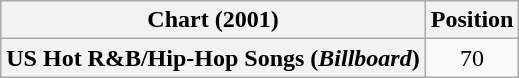<table class="wikitable plainrowheaders" style="text-align:center">
<tr>
<th scope="col">Chart (2001)</th>
<th scope="col">Position</th>
</tr>
<tr>
<th scope="row">US Hot R&B/Hip-Hop Songs (<em>Billboard</em>)</th>
<td>70</td>
</tr>
</table>
